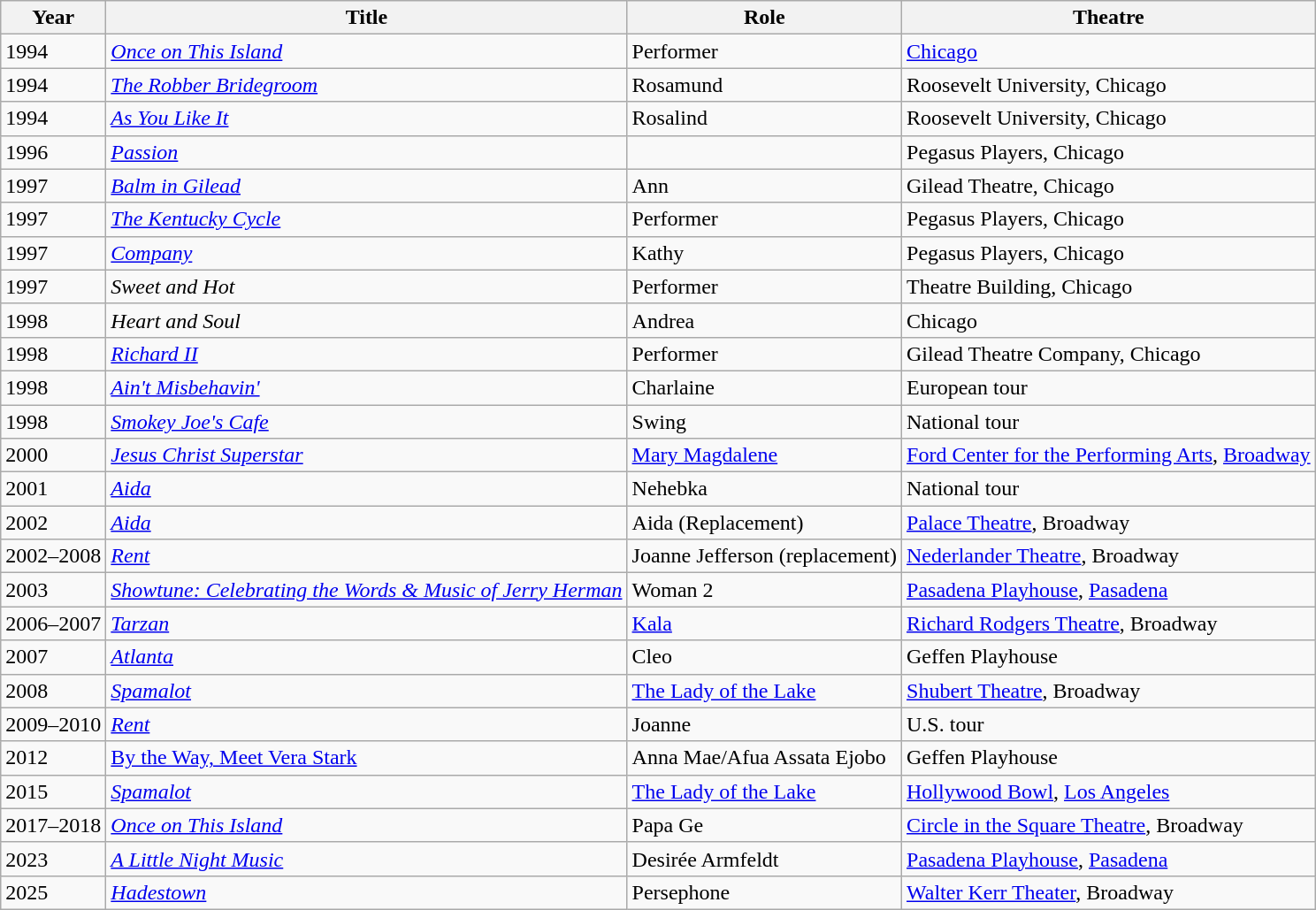<table class="wikitable sortable">
<tr>
<th>Year</th>
<th>Title</th>
<th>Role</th>
<th class="unsortable">Theatre</th>
</tr>
<tr>
<td>1994</td>
<td><em><a href='#'>Once on This Island</a></em></td>
<td>Performer</td>
<td><a href='#'>Chicago</a></td>
</tr>
<tr>
<td>1994</td>
<td><em><a href='#'>The Robber Bridegroom</a></em></td>
<td>Rosamund</td>
<td>Roosevelt University, Chicago</td>
</tr>
<tr>
<td>1994</td>
<td><em><a href='#'>As You Like It</a></em></td>
<td>Rosalind</td>
<td>Roosevelt University, Chicago</td>
</tr>
<tr>
<td>1996</td>
<td><em><a href='#'>Passion</a></em></td>
<td></td>
<td>Pegasus Players, Chicago</td>
</tr>
<tr>
<td>1997</td>
<td><em><a href='#'>Balm in Gilead</a></em></td>
<td>Ann</td>
<td>Gilead Theatre, Chicago</td>
</tr>
<tr>
<td>1997</td>
<td><em><a href='#'>The Kentucky Cycle</a></em></td>
<td>Performer</td>
<td>Pegasus Players, Chicago</td>
</tr>
<tr>
<td>1997</td>
<td><em><a href='#'>Company</a></em></td>
<td>Kathy</td>
<td>Pegasus Players, Chicago</td>
</tr>
<tr>
<td>1997</td>
<td><em>Sweet and Hot</em></td>
<td>Performer</td>
<td>Theatre Building, Chicago</td>
</tr>
<tr>
<td>1998</td>
<td><em>Heart and Soul</em></td>
<td>Andrea</td>
<td>Chicago</td>
</tr>
<tr>
<td>1998</td>
<td><em><a href='#'>Richard II</a></em></td>
<td>Performer</td>
<td>Gilead Theatre Company, Chicago</td>
</tr>
<tr>
<td>1998</td>
<td><em><a href='#'>Ain't Misbehavin'</a></em></td>
<td>Charlaine</td>
<td>European tour</td>
</tr>
<tr>
<td>1998</td>
<td><em><a href='#'>Smokey Joe's Cafe</a></em></td>
<td>Swing</td>
<td>National tour</td>
</tr>
<tr>
<td>2000</td>
<td><em><a href='#'>Jesus Christ Superstar</a></em></td>
<td><a href='#'>Mary Magdalene</a></td>
<td><a href='#'>Ford Center for the Performing Arts</a>, <a href='#'>Broadway</a></td>
</tr>
<tr>
<td>2001</td>
<td><em><a href='#'>Aida</a></em></td>
<td>Nehebka</td>
<td>National tour</td>
</tr>
<tr>
<td>2002</td>
<td><em><a href='#'>Aida</a></em></td>
<td>Aida (Replacement)</td>
<td><a href='#'>Palace Theatre</a>, Broadway</td>
</tr>
<tr>
<td>2002–2008</td>
<td><em><a href='#'>Rent</a></em></td>
<td>Joanne Jefferson (replacement)</td>
<td><a href='#'>Nederlander Theatre</a>, Broadway</td>
</tr>
<tr>
<td>2003</td>
<td><em><a href='#'>Showtune: Celebrating the Words & Music of Jerry Herman</a></em></td>
<td>Woman 2</td>
<td><a href='#'>Pasadena Playhouse</a>, <a href='#'>Pasadena</a></td>
</tr>
<tr>
<td>2006–2007</td>
<td><em><a href='#'>Tarzan</a></em></td>
<td><a href='#'>Kala</a></td>
<td><a href='#'>Richard Rodgers Theatre</a>, Broadway</td>
</tr>
<tr>
<td>2007</td>
<td><em><a href='#'>Atlanta</a></em></td>
<td>Cleo</td>
<td>Geffen Playhouse</td>
</tr>
<tr>
<td>2008</td>
<td><em><a href='#'>Spamalot</a></em></td>
<td><a href='#'>The Lady of the Lake</a></td>
<td><a href='#'>Shubert Theatre</a>, Broadway</td>
</tr>
<tr>
<td>2009–2010</td>
<td><em><a href='#'>Rent</a></em></td>
<td>Joanne</td>
<td>U.S. tour</td>
</tr>
<tr>
<td>2012</td>
<td><a href='#'>By the Way, Meet Vera Stark</a></td>
<td>Anna Mae/Afua Assata Ejobo</td>
<td>Geffen Playhouse</td>
</tr>
<tr>
<td>2015</td>
<td><em><a href='#'>Spamalot</a></em></td>
<td><a href='#'>The Lady of the Lake</a></td>
<td><a href='#'>Hollywood Bowl</a>, <a href='#'>Los Angeles</a></td>
</tr>
<tr>
<td>2017–2018</td>
<td><em><a href='#'>Once on This Island</a></em></td>
<td>Papa Ge</td>
<td><a href='#'>Circle in the Square Theatre</a>, Broadway</td>
</tr>
<tr>
<td>2023</td>
<td><em><a href='#'>A Little Night Music</a></em></td>
<td>Desirée Armfeldt</td>
<td><a href='#'>Pasadena Playhouse</a>, <a href='#'>Pasadena</a></td>
</tr>
<tr>
<td>2025</td>
<td><em><a href='#'>Hadestown</a></em></td>
<td>Persephone</td>
<td><a href='#'>Walter Kerr Theater</a>, Broadway</td>
</tr>
</table>
